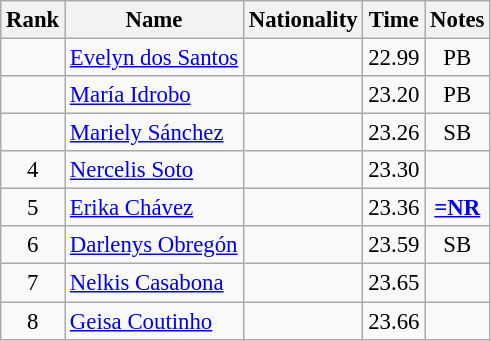<table class="wikitable sortable" style="text-align:center;font-size:95%">
<tr>
<th>Rank</th>
<th>Name</th>
<th>Nationality</th>
<th>Time</th>
<th>Notes</th>
</tr>
<tr>
<td></td>
<td align=left><a href='#'>Evelyn dos Santos</a></td>
<td align=left></td>
<td>22.99</td>
<td>PB</td>
</tr>
<tr>
<td></td>
<td align=left><a href='#'>María Idrobo</a></td>
<td align=left></td>
<td>23.20</td>
<td>PB</td>
</tr>
<tr>
<td></td>
<td align=left><a href='#'>Mariely Sánchez</a></td>
<td align=left></td>
<td>23.26</td>
<td>SB</td>
</tr>
<tr>
<td>4</td>
<td align=left><a href='#'>Nercelis Soto</a></td>
<td align=left></td>
<td>23.30</td>
<td></td>
</tr>
<tr>
<td>5</td>
<td align=left><a href='#'>Erika Chávez</a></td>
<td align=left></td>
<td>23.36</td>
<td><strong><a href='#'>=NR</a></strong></td>
</tr>
<tr>
<td>6</td>
<td align=left><a href='#'>Darlenys Obregón</a></td>
<td align=left></td>
<td>23.59</td>
<td>SB</td>
</tr>
<tr>
<td>7</td>
<td align=left><a href='#'>Nelkis Casabona</a></td>
<td align=left></td>
<td>23.65</td>
<td></td>
</tr>
<tr>
<td>8</td>
<td align=left><a href='#'>Geisa Coutinho</a></td>
<td align=left></td>
<td>23.66</td>
<td></td>
</tr>
</table>
